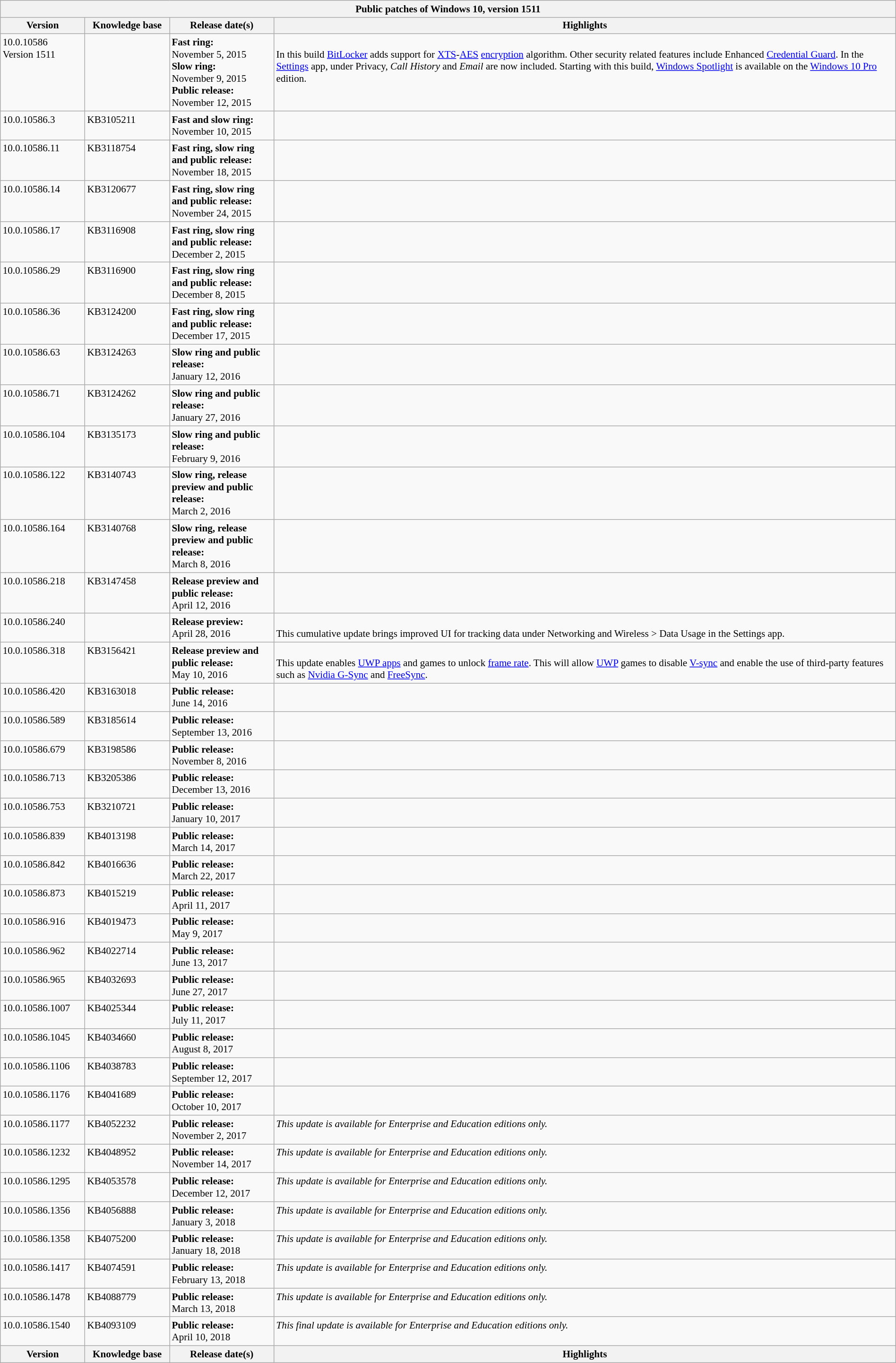<table class="wikitable mw-collapsible mw-collapsed" style=width:100%;font-size:88%>
<tr>
<th colspan=4 style=text-align:center>Public patches of Windows 10, version 1511</th>
</tr>
<tr>
<th scope=col style=width:8em;text-align:center>Version</th>
<th scope=col style=width:8em;text-align:center>Knowledge base</th>
<th scope=col style=width:10em;text-align:center>Release date(s)</th>
<th scope=col style=text-align:center>Highlights</th>
</tr>
<tr valign=top>
<td>10.0.10586<br>Version 1511<br></td>
<td></td>
<td><strong>Fast ring:</strong><br>November 5, 2015<br><strong>Slow ring:</strong><br>November 9, 2015<br><strong>Public release:</strong><br>November 12, 2015</td>
<td><br>In this build <a href='#'>BitLocker</a> adds support for <a href='#'>XTS</a>-<a href='#'>AES</a> <a href='#'>encryption</a> algorithm. Other security related features include Enhanced <a href='#'>Credential Guard</a>. In the <a href='#'>Settings</a> app, under Privacy, <em>Call History</em> and <em>Email</em> are now included. Starting with this build, <a href='#'>Windows Spotlight</a> is available on the <a href='#'>Windows 10 Pro</a> edition.</td>
</tr>
<tr valign=top>
<td>10.0.10586.3<br></td>
<td>KB3105211</td>
<td><strong>Fast and slow ring:</strong><br>November 10, 2015</td>
<td></td>
</tr>
<tr valign=top>
<td>10.0.10586.11<br></td>
<td>KB3118754</td>
<td><strong>Fast ring, slow ring and public release:</strong><br>November 18, 2015</td>
<td></td>
</tr>
<tr valign=top>
<td>10.0.10586.14<br></td>
<td>KB3120677</td>
<td><strong>Fast ring, slow ring and public release:</strong><br>November 24, 2015</td>
<td></td>
</tr>
<tr valign=top>
<td>10.0.10586.17<br></td>
<td>KB3116908</td>
<td><strong>Fast ring, slow ring and public release:</strong><br>December 2, 2015</td>
<td></td>
</tr>
<tr valign=top>
<td>10.0.10586.29<br></td>
<td>KB3116900</td>
<td><strong>Fast ring, slow ring and public release:</strong><br>December 8, 2015</td>
<td></td>
</tr>
<tr valign=top>
<td>10.0.10586.36<br></td>
<td>KB3124200</td>
<td><strong>Fast ring, slow ring and public release:</strong><br>December 17, 2015</td>
<td></td>
</tr>
<tr valign=top>
<td>10.0.10586.63<br></td>
<td>KB3124263</td>
<td><strong>Slow ring and public release:</strong><br>January 12, 2016</td>
<td></td>
</tr>
<tr valign=top>
<td>10.0.10586.71<br></td>
<td>KB3124262</td>
<td><strong>Slow ring and public release:</strong><br>January 27, 2016</td>
<td></td>
</tr>
<tr valign=top>
<td>10.0.10586.104<br></td>
<td>KB3135173</td>
<td><strong>Slow ring and public release:</strong><br>February 9, 2016</td>
<td></td>
</tr>
<tr valign=top>
<td>10.0.10586.122<br></td>
<td>KB3140743</td>
<td><strong>Slow ring, release preview and public release:</strong><br>March 2, 2016</td>
<td></td>
</tr>
<tr valign=top>
<td>10.0.10586.164<br></td>
<td>KB3140768</td>
<td><strong>Slow ring, release preview and public release:</strong><br>March 8, 2016</td>
<td></td>
</tr>
<tr valign=top>
<td>10.0.10586.218<br></td>
<td>KB3147458</td>
<td><strong>Release preview and public release:</strong><br>April 12, 2016</td>
<td></td>
</tr>
<tr valign=top>
<td>10.0.10586.240<br></td>
<td></td>
<td><strong>Release preview:</strong><br>April 28, 2016</td>
<td><br>This cumulative update brings improved UI for tracking data under Networking and Wireless > Data Usage in the Settings app.</td>
</tr>
<tr valign=top>
<td>10.0.10586.318<br></td>
<td>KB3156421</td>
<td><strong>Release preview and public release:</strong><br>May 10, 2016</td>
<td><br>This update enables <a href='#'>UWP apps</a> and games to unlock <a href='#'>frame rate</a>. This will allow <a href='#'>UWP</a> games to disable <a href='#'>V-sync</a> and enable the use of third-party features such as <a href='#'>Nvidia G-Sync</a> and <a href='#'>FreeSync</a>.</td>
</tr>
<tr valign=top>
<td>10.0.10586.420<br></td>
<td>KB3163018</td>
<td><strong>Public release:</strong><br>June 14, 2016</td>
<td></td>
</tr>
<tr valign=top>
<td>10.0.10586.589<br></td>
<td>KB3185614</td>
<td><strong>Public release:</strong><br>September 13, 2016</td>
<td></td>
</tr>
<tr valign=top>
<td>10.0.10586.679<br></td>
<td>KB3198586</td>
<td><strong>Public release:</strong><br>November 8, 2016</td>
<td></td>
</tr>
<tr valign=top>
<td>10.0.10586.713<br></td>
<td>KB3205386</td>
<td><strong>Public release:</strong><br>December 13, 2016</td>
<td></td>
</tr>
<tr valign=top>
<td>10.0.10586.753<br></td>
<td>KB3210721</td>
<td><strong>Public release:</strong><br>January 10, 2017</td>
<td></td>
</tr>
<tr valign=top>
<td>10.0.10586.839<br></td>
<td>KB4013198</td>
<td><strong>Public release:</strong><br>March 14, 2017</td>
<td></td>
</tr>
<tr valign=top>
<td>10.0.10586.842<br></td>
<td>KB4016636</td>
<td><strong>Public release:</strong><br>March 22, 2017</td>
<td></td>
</tr>
<tr valign=top>
<td>10.0.10586.873<br></td>
<td>KB4015219</td>
<td><strong>Public release:</strong><br>April 11, 2017</td>
<td></td>
</tr>
<tr valign=top>
<td>10.0.10586.916<br></td>
<td>KB4019473</td>
<td><strong>Public release:</strong><br>May 9, 2017</td>
<td></td>
</tr>
<tr valign=top>
<td>10.0.10586.962<br></td>
<td>KB4022714</td>
<td><strong>Public release:</strong><br>June 13, 2017</td>
<td></td>
</tr>
<tr valign=top>
<td>10.0.10586.965<br></td>
<td>KB4032693</td>
<td><strong>Public release:</strong><br>June 27, 2017</td>
<td></td>
</tr>
<tr valign=top>
<td>10.0.10586.1007<br></td>
<td>KB4025344</td>
<td><strong>Public release:</strong><br>July 11, 2017</td>
<td></td>
</tr>
<tr valign=top>
<td>10.0.10586.1045<br></td>
<td>KB4034660</td>
<td><strong>Public release:</strong><br>August 8, 2017</td>
<td></td>
</tr>
<tr valign=top>
<td>10.0.10586.1106<br></td>
<td>KB4038783</td>
<td><strong>Public release:</strong><br>September 12, 2017</td>
<td></td>
</tr>
<tr valign=top>
<td>10.0.10586.1176<br></td>
<td>KB4041689</td>
<td><strong>Public release:</strong><br>October 10, 2017</td>
<td></td>
</tr>
<tr valign=top>
<td>10.0.10586.1177<br></td>
<td>KB4052232</td>
<td><strong>Public release:</strong><br>November 2, 2017</td>
<td><em>This update is available for Enterprise and Education editions only.</em></td>
</tr>
<tr valign=top>
<td>10.0.10586.1232<br></td>
<td>KB4048952</td>
<td><strong>Public release:</strong><br>November 14, 2017</td>
<td><em>This update is available for Enterprise and Education editions only.</em></td>
</tr>
<tr valign=top>
<td>10.0.10586.1295<br></td>
<td>KB4053578</td>
<td><strong>Public release:</strong><br>December 12, 2017</td>
<td><em>This update is available for Enterprise and Education editions only.</em></td>
</tr>
<tr valign=top>
<td>10.0.10586.1356<br></td>
<td>KB4056888</td>
<td><strong>Public release:</strong><br>January 3, 2018</td>
<td><em>This update is available for Enterprise and Education editions only.</em></td>
</tr>
<tr valign=top>
<td>10.0.10586.1358<br></td>
<td>KB4075200</td>
<td><strong>Public release:</strong><br>January 18, 2018</td>
<td><em>This update is available for Enterprise and Education editions only.</em></td>
</tr>
<tr valign=top>
<td>10.0.10586.1417<br></td>
<td>KB4074591</td>
<td><strong>Public release:</strong><br>February 13, 2018</td>
<td><em>This update is available for Enterprise and Education editions only.</em></td>
</tr>
<tr valign=top>
<td>10.0.10586.1478<br></td>
<td>KB4088779</td>
<td><strong>Public release:</strong><br>March 13, 2018</td>
<td><em>This update is available for Enterprise and Education editions only.</em></td>
</tr>
<tr valign=top>
<td>10.0.10586.1540<br></td>
<td>KB4093109</td>
<td><strong>Public release:</strong><br>April 10, 2018</td>
<td><em>This final update is available for Enterprise and Education editions only.</em></td>
</tr>
<tr>
<th>Version</th>
<th>Knowledge base</th>
<th>Release date(s)</th>
<th>Highlights</th>
</tr>
</table>
